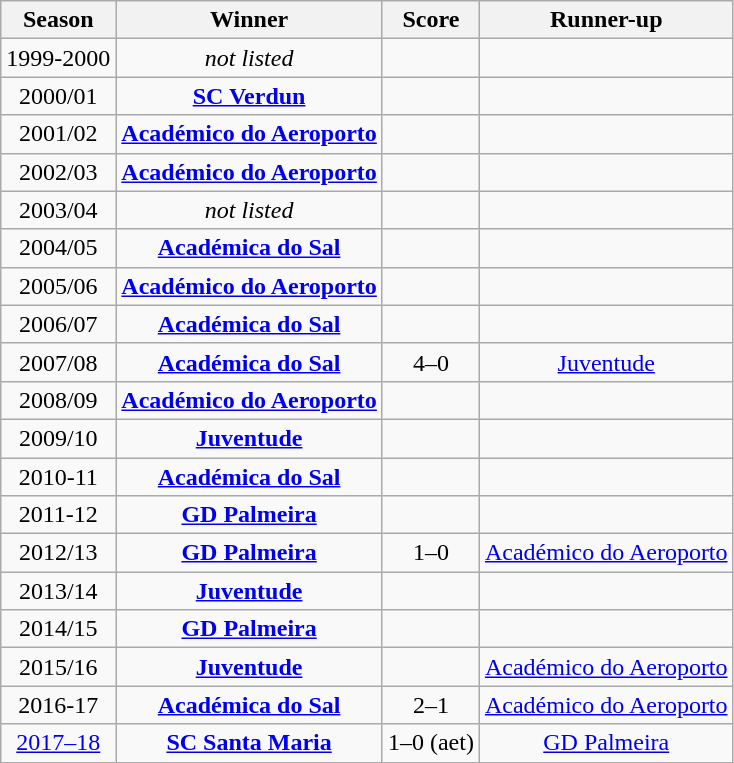<table class="wikitable" style="text-align: center; font-size:100%">
<tr>
<th>Season</th>
<th>Winner</th>
<th>Score</th>
<th>Runner-up</th>
</tr>
<tr>
<td>1999-2000</td>
<td><em>not listed</em></td>
<td></td>
<td></td>
</tr>
<tr>
<td>2000/01</td>
<td><strong><a href='#'>SC Verdun</a></strong></td>
<td></td>
<td></td>
</tr>
<tr>
<td>2001/02</td>
<td><strong><a href='#'>Académico do Aeroporto</a></strong></td>
<td></td>
<td></td>
</tr>
<tr>
<td>2002/03</td>
<td><strong><a href='#'>Académico do Aeroporto</a></strong></td>
<td></td>
<td></td>
</tr>
<tr>
<td>2003/04</td>
<td><em>not listed</em></td>
<td></td>
<td></td>
</tr>
<tr>
<td>2004/05</td>
<td><strong><a href='#'>Académica do Sal</a></strong></td>
<td></td>
<td></td>
</tr>
<tr>
<td>2005/06</td>
<td><strong><a href='#'>Académico do Aeroporto</a></strong></td>
<td></td>
<td></td>
</tr>
<tr>
<td>2006/07</td>
<td><strong><a href='#'>Académica do Sal</a></strong></td>
<td></td>
<td></td>
</tr>
<tr>
<td>2007/08</td>
<td><strong><a href='#'>Académica do Sal</a></strong></td>
<td>4–0</td>
<td><a href='#'>Juventude</a></td>
</tr>
<tr>
<td>2008/09</td>
<td><strong><a href='#'>Académico do Aeroporto</a></strong></td>
<td></td>
<td></td>
</tr>
<tr>
<td>2009/10</td>
<td><strong><a href='#'>Juventude</a></strong></td>
<td></td>
<td></td>
</tr>
<tr>
<td>2010-11</td>
<td><strong><a href='#'>Académica do Sal</a></strong></td>
<td></td>
<td></td>
</tr>
<tr>
<td>2011-12</td>
<td><strong><a href='#'>GD Palmeira</a></strong></td>
<td></td>
<td></td>
</tr>
<tr>
<td>2012/13</td>
<td><strong><a href='#'>GD Palmeira</a></strong></td>
<td>1–0</td>
<td><a href='#'>Académico do Aeroporto</a></td>
</tr>
<tr>
<td>2013/14</td>
<td><strong><a href='#'>Juventude</a></strong></td>
<td></td>
<td></td>
</tr>
<tr>
<td>2014/15</td>
<td><strong><a href='#'>GD Palmeira</a></strong></td>
<td></td>
<td></td>
</tr>
<tr>
<td>2015/16</td>
<td><strong><a href='#'>Juventude</a></strong></td>
<td></td>
<td><a href='#'>Académico do Aeroporto</a></td>
</tr>
<tr>
<td>2016-17</td>
<td><strong><a href='#'>Académica do Sal</a></strong></td>
<td>2–1</td>
<td><a href='#'>Académico do Aeroporto</a></td>
</tr>
<tr>
<td><a href='#'>2017–18</a></td>
<td><strong><a href='#'>SC Santa Maria</a></strong></td>
<td>1–0 (aet)</td>
<td><a href='#'>GD Palmeira</a></td>
</tr>
</table>
